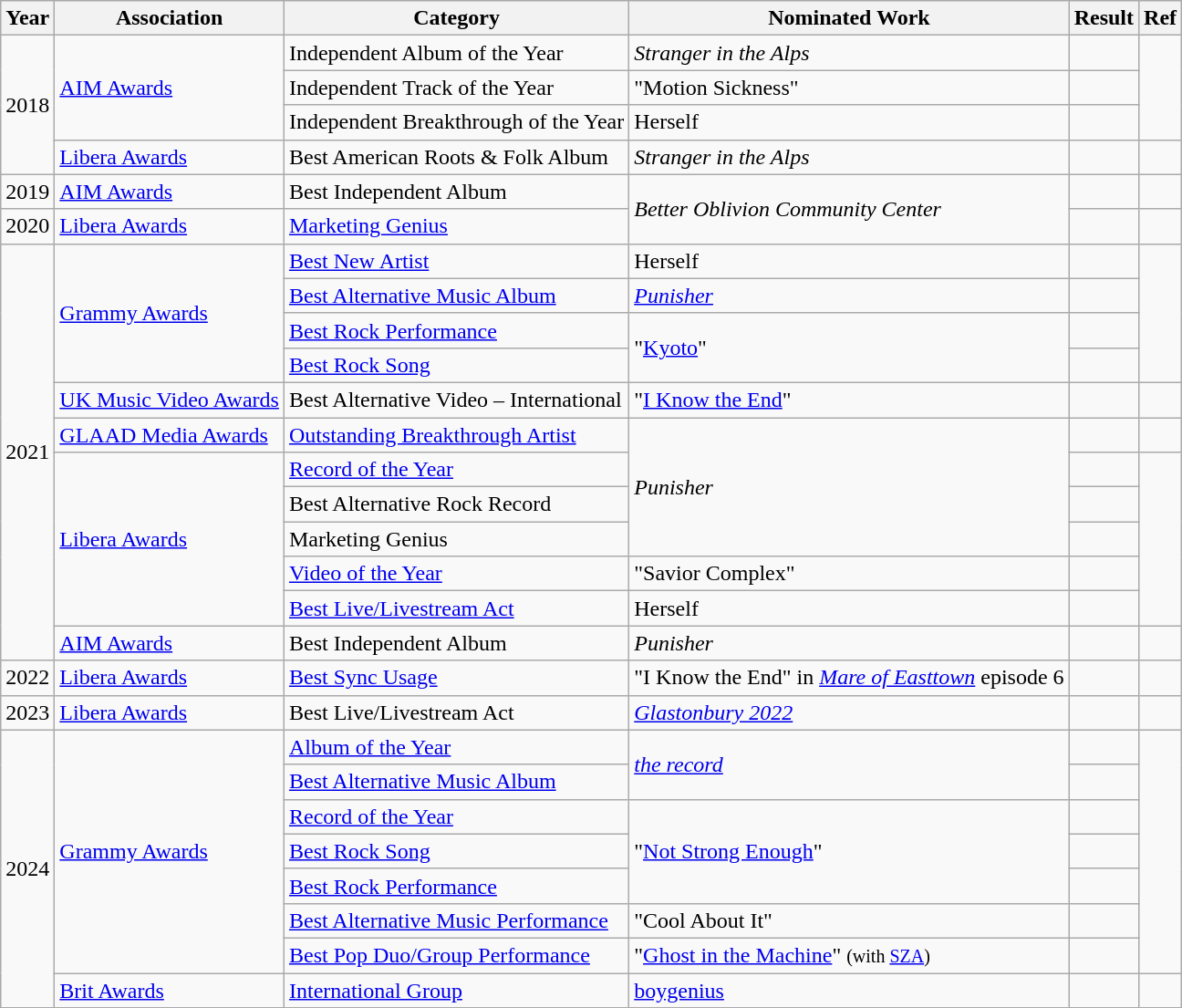<table class="wikitable">
<tr>
<th>Year</th>
<th>Association</th>
<th>Category</th>
<th>Nominated Work</th>
<th>Result</th>
<th>Ref</th>
</tr>
<tr>
<td rowspan="4">2018</td>
<td rowspan="3"><a href='#'>AIM Awards</a></td>
<td>Independent Album of the Year</td>
<td><em>Stranger in the Alps</em></td>
<td></td>
<td rowspan="3"></td>
</tr>
<tr>
<td>Independent Track of the Year</td>
<td>"Motion Sickness"</td>
<td></td>
</tr>
<tr>
<td>Independent Breakthrough of the Year</td>
<td>Herself</td>
<td></td>
</tr>
<tr>
<td><a href='#'>Libera Awards</a></td>
<td>Best American Roots & Folk Album</td>
<td><em>Stranger in the Alps</em></td>
<td></td>
<td></td>
</tr>
<tr>
<td>2019</td>
<td><a href='#'>AIM Awards</a></td>
<td>Best Independent Album</td>
<td rowspan="2"><em>Better Oblivion Community Center</em></td>
<td></td>
<td></td>
</tr>
<tr>
<td>2020</td>
<td><a href='#'>Libera Awards</a></td>
<td><a href='#'>Marketing Genius</a></td>
<td></td>
<td></td>
</tr>
<tr>
<td rowspan="12">2021</td>
<td rowspan="4"><a href='#'>Grammy Awards</a></td>
<td><a href='#'>Best New Artist</a></td>
<td>Herself</td>
<td></td>
<td rowspan="4"></td>
</tr>
<tr>
<td><a href='#'>Best Alternative Music Album</a></td>
<td><em><a href='#'>Punisher</a></em></td>
<td></td>
</tr>
<tr>
<td><a href='#'>Best Rock Performance</a></td>
<td rowspan="2">"<a href='#'>Kyoto</a>"</td>
<td></td>
</tr>
<tr>
<td><a href='#'>Best Rock Song</a></td>
<td></td>
</tr>
<tr>
<td><a href='#'>UK Music Video Awards</a></td>
<td>Best Alternative Video – International</td>
<td>"<a href='#'>I Know the End</a>"</td>
<td></td>
<td></td>
</tr>
<tr>
<td><a href='#'>GLAAD Media Awards</a></td>
<td><a href='#'>Outstanding Breakthrough Artist</a></td>
<td rowspan="4"><em>Punisher</em></td>
<td></td>
<td></td>
</tr>
<tr>
<td rowspan="5"><a href='#'>Libera Awards</a></td>
<td><a href='#'>Record of the Year</a></td>
<td></td>
<td rowspan="5"></td>
</tr>
<tr>
<td>Best Alternative Rock Record</td>
<td></td>
</tr>
<tr>
<td>Marketing Genius</td>
<td></td>
</tr>
<tr>
<td><a href='#'>Video of the Year</a></td>
<td>"Savior Complex"</td>
<td></td>
</tr>
<tr>
<td><a href='#'>Best Live/Livestream Act</a></td>
<td>Herself</td>
<td></td>
</tr>
<tr>
<td><a href='#'>AIM Awards</a></td>
<td>Best Independent Album</td>
<td><em>Punisher</em></td>
<td></td>
<td></td>
</tr>
<tr>
<td>2022</td>
<td><a href='#'>Libera Awards</a></td>
<td><a href='#'>Best Sync Usage</a></td>
<td>"I Know the End" in <em><a href='#'>Mare of Easttown</a></em> episode 6</td>
<td></td>
<td></td>
</tr>
<tr>
<td>2023</td>
<td><a href='#'>Libera Awards</a></td>
<td>Best Live/Livestream Act</td>
<td><em><a href='#'>Glastonbury 2022</a></em></td>
<td></td>
<td></td>
</tr>
<tr>
<td rowspan=8>2024</td>
<td rowspan=7><a href='#'>Grammy Awards</a></td>
<td><a href='#'>Album of the Year</a></td>
<td rowspan=2><em><a href='#'>the record</a></em></td>
<td></td>
<td rowspan=7></td>
</tr>
<tr>
<td><a href='#'>Best Alternative Music Album</a></td>
<td></td>
</tr>
<tr>
<td><a href='#'>Record of the Year</a></td>
<td rowspan=3>"<a href='#'>Not Strong Enough</a>"</td>
<td></td>
</tr>
<tr>
<td><a href='#'>Best Rock Song</a></td>
<td></td>
</tr>
<tr>
<td><a href='#'>Best Rock Performance</a></td>
<td></td>
</tr>
<tr>
<td><a href='#'>Best Alternative Music Performance</a></td>
<td>"Cool About It"</td>
<td></td>
</tr>
<tr>
<td><a href='#'>Best Pop Duo/Group Performance</a></td>
<td>"<a href='#'>Ghost in the Machine</a>" <small>(with <a href='#'>SZA</a>)</small></td>
<td></td>
</tr>
<tr>
<td><a href='#'>Brit Awards</a></td>
<td><a href='#'>International Group</a></td>
<td><a href='#'>boygenius</a></td>
<td></td>
<td></td>
</tr>
</table>
